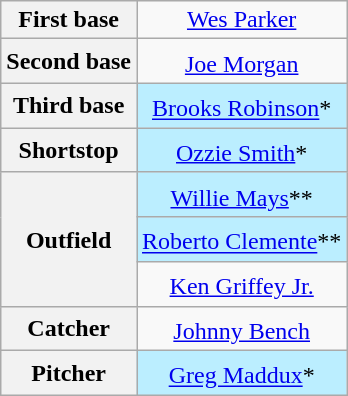<table class="wikitable" style="text-align:center">
<tr>
<th scope="row">First base</th>
<td><a href='#'>Wes Parker</a></td>
</tr>
<tr>
<th scope="row">Second base</th>
<td><a href='#'>Joe Morgan</a><sup></sup></td>
</tr>
<tr>
<th scope="row">Third base</th>
<td style="background:#bef;"><a href='#'>Brooks Robinson</a>*<sup></sup></td>
</tr>
<tr>
<th scope="row">Shortstop</th>
<td style="background:#bef;"><a href='#'>Ozzie Smith</a>*<sup></sup></td>
</tr>
<tr>
<th scope="row" rowspan="3">Outfield</th>
<td style="background:#bef;"><a href='#'>Willie Mays</a>**<sup></sup></td>
</tr>
<tr>
<td style="background:#bef;"><a href='#'>Roberto Clemente</a>**<sup></sup></td>
</tr>
<tr>
<td><a href='#'>Ken Griffey Jr.</a><sup></sup></td>
</tr>
<tr>
<th scope="row">Catcher</th>
<td><a href='#'>Johnny Bench</a><sup></sup></td>
</tr>
<tr>
<th scope="row">Pitcher</th>
<td style="background:#bef;"><a href='#'>Greg Maddux</a>*<sup></sup></td>
</tr>
</table>
